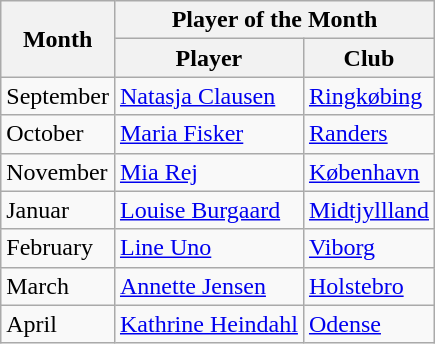<table class="wikitable">
<tr>
<th rowspan="2">Month</th>
<th colspan="2">Player of the Month</th>
</tr>
<tr>
<th>Player</th>
<th>Club</th>
</tr>
<tr>
<td>September</td>
<td> <a href='#'>Natasja Clausen</a></td>
<td><a href='#'>Ringkøbing</a></td>
</tr>
<tr>
<td>October</td>
<td> <a href='#'>Maria Fisker</a></td>
<td><a href='#'>Randers</a></td>
</tr>
<tr>
<td>November</td>
<td> <a href='#'>Mia Rej</a></td>
<td><a href='#'>København</a></td>
</tr>
<tr>
<td>Januar</td>
<td> <a href='#'>Louise Burgaard</a></td>
<td><a href='#'>Midtjyllland</a></td>
</tr>
<tr>
<td>February</td>
<td> <a href='#'>Line Uno</a></td>
<td><a href='#'>Viborg</a></td>
</tr>
<tr>
<td>March</td>
<td> <a href='#'>Annette Jensen</a></td>
<td><a href='#'>Holstebro</a></td>
</tr>
<tr>
<td>April</td>
<td> <a href='#'>Kathrine Heindahl</a></td>
<td><a href='#'>Odense</a></td>
</tr>
</table>
